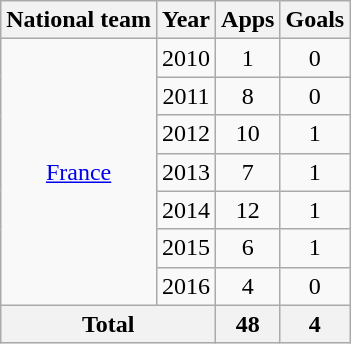<table class="wikitable" style="text-align:center">
<tr>
<th>National team</th>
<th>Year</th>
<th>Apps</th>
<th>Goals</th>
</tr>
<tr>
<td rowspan="7"><a href='#'>France</a></td>
<td>2010</td>
<td>1</td>
<td>0</td>
</tr>
<tr>
<td>2011</td>
<td>8</td>
<td>0</td>
</tr>
<tr>
<td>2012</td>
<td>10</td>
<td>1</td>
</tr>
<tr>
<td>2013</td>
<td>7</td>
<td>1</td>
</tr>
<tr>
<td>2014</td>
<td>12</td>
<td>1</td>
</tr>
<tr>
<td>2015</td>
<td>6</td>
<td>1</td>
</tr>
<tr>
<td>2016</td>
<td>4</td>
<td>0</td>
</tr>
<tr>
<th colspan="2">Total</th>
<th>48</th>
<th>4</th>
</tr>
</table>
